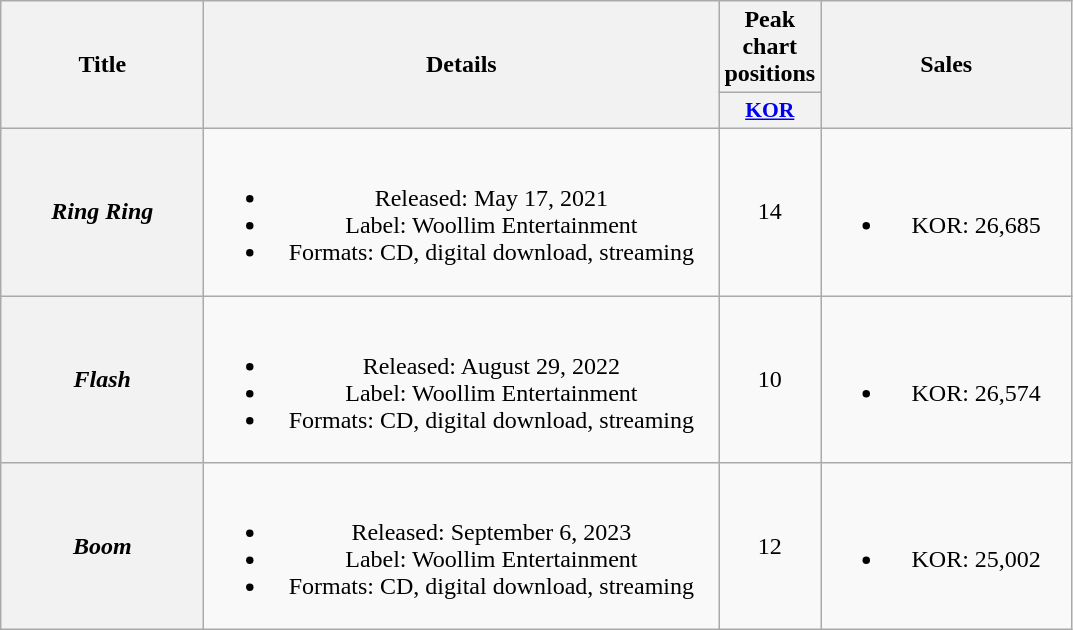<table class="wikitable plainrowheaders" style="text-align:center">
<tr>
<th scope="col" rowspan="2" style="width:8em">Title</th>
<th scope="col" rowspan="2" style="width:21em">Details</th>
<th scope="col" colspan="1">Peak chart <br>positions</th>
<th scope="col" rowspan="2" style="width:10em">Sales</th>
</tr>
<tr>
<th scope="col" style="width:3em;font-size:90%"><a href='#'>KOR</a><br></th>
</tr>
<tr>
<th scope="row"><em>Ring Ring</em></th>
<td><br><ul><li>Released: May 17, 2021</li><li>Label: Woollim Entertainment</li><li>Formats: CD, digital download, streaming</li></ul></td>
<td>14</td>
<td><br><ul><li>KOR: 26,685</li></ul></td>
</tr>
<tr>
<th scope="row"><em>Flash</em></th>
<td><br><ul><li>Released: August 29, 2022</li><li>Label: Woollim Entertainment</li><li>Formats: CD, digital download, streaming</li></ul></td>
<td>10</td>
<td><br><ul><li>KOR: 26,574</li></ul></td>
</tr>
<tr>
<th scope="row"><em>Boom</em></th>
<td><br><ul><li>Released: September 6, 2023</li><li>Label: Woollim Entertainment</li><li>Formats: CD, digital download, streaming</li></ul></td>
<td>12</td>
<td><br><ul><li>KOR: 25,002</li></ul></td>
</tr>
</table>
